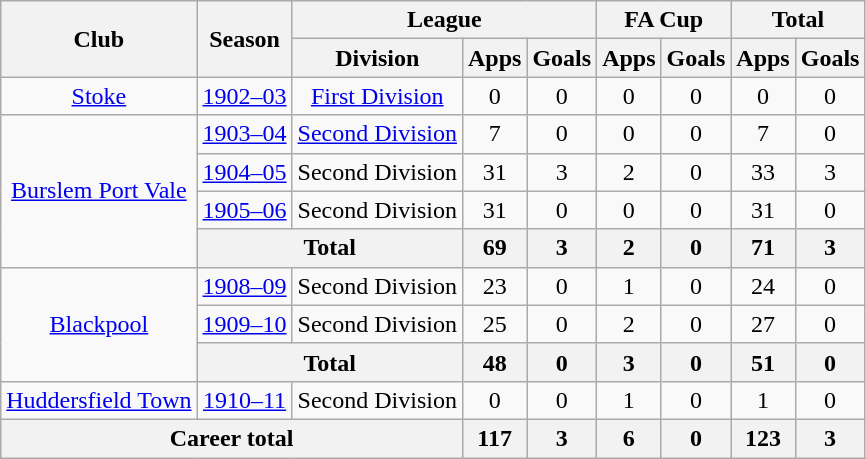<table class="wikitable" style="text-align: center;">
<tr>
<th rowspan="2">Club</th>
<th rowspan="2">Season</th>
<th colspan="3">League</th>
<th colspan="2">FA Cup</th>
<th colspan="2">Total</th>
</tr>
<tr>
<th>Division</th>
<th>Apps</th>
<th>Goals</th>
<th>Apps</th>
<th>Goals</th>
<th>Apps</th>
<th>Goals</th>
</tr>
<tr>
<td><a href='#'>Stoke</a></td>
<td><a href='#'>1902–03</a></td>
<td><a href='#'>First Division</a></td>
<td>0</td>
<td>0</td>
<td>0</td>
<td>0</td>
<td>0</td>
<td>0</td>
</tr>
<tr>
<td rowspan="4"><a href='#'>Burslem Port Vale</a></td>
<td><a href='#'>1903–04</a></td>
<td><a href='#'>Second Division</a></td>
<td>7</td>
<td>0</td>
<td>0</td>
<td>0</td>
<td>7</td>
<td>0</td>
</tr>
<tr>
<td><a href='#'>1904–05</a></td>
<td>Second Division</td>
<td>31</td>
<td>3</td>
<td>2</td>
<td>0</td>
<td>33</td>
<td>3</td>
</tr>
<tr>
<td><a href='#'>1905–06</a></td>
<td>Second Division</td>
<td>31</td>
<td>0</td>
<td>0</td>
<td>0</td>
<td>31</td>
<td>0</td>
</tr>
<tr>
<th colspan="2">Total</th>
<th>69</th>
<th>3</th>
<th>2</th>
<th>0</th>
<th>71</th>
<th>3</th>
</tr>
<tr>
<td rowspan="3"><a href='#'>Blackpool</a></td>
<td><a href='#'>1908–09</a></td>
<td>Second Division</td>
<td>23</td>
<td>0</td>
<td>1</td>
<td>0</td>
<td>24</td>
<td>0</td>
</tr>
<tr>
<td><a href='#'>1909–10</a></td>
<td>Second Division</td>
<td>25</td>
<td>0</td>
<td>2</td>
<td>0</td>
<td>27</td>
<td>0</td>
</tr>
<tr>
<th colspan="2">Total</th>
<th>48</th>
<th>0</th>
<th>3</th>
<th>0</th>
<th>51</th>
<th>0</th>
</tr>
<tr>
<td><a href='#'>Huddersfield Town</a></td>
<td><a href='#'>1910–11</a></td>
<td>Second Division</td>
<td>0</td>
<td>0</td>
<td>1</td>
<td>0</td>
<td>1</td>
<td>0</td>
</tr>
<tr>
<th colspan="3">Career total</th>
<th>117</th>
<th>3</th>
<th>6</th>
<th>0</th>
<th>123</th>
<th>3</th>
</tr>
</table>
